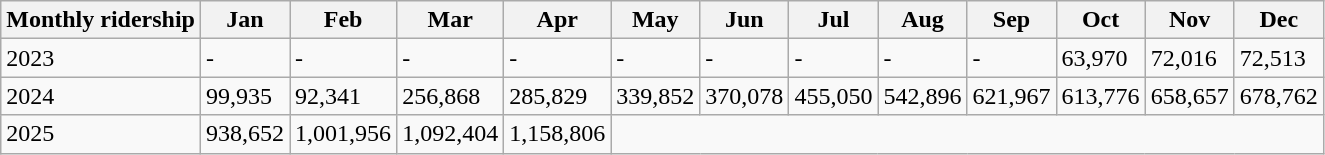<table class="wikitable defaultcenter col1left col13right">
<tr>
<th>Monthly ridership</th>
<th>Jan</th>
<th>Feb</th>
<th>Mar</th>
<th>Apr</th>
<th>May</th>
<th>Jun</th>
<th>Jul</th>
<th>Aug</th>
<th>Sep</th>
<th>Oct</th>
<th>Nov</th>
<th>Dec</th>
</tr>
<tr>
<td>2023</td>
<td>-</td>
<td>-</td>
<td>-</td>
<td>-</td>
<td>-</td>
<td>-</td>
<td>-</td>
<td>-</td>
<td>-</td>
<td>63,970</td>
<td>72,016</td>
<td>72,513</td>
</tr>
<tr>
<td>2024</td>
<td>99,935</td>
<td>92,341</td>
<td>256,868</td>
<td>285,829</td>
<td>339,852</td>
<td>370,078</td>
<td>455,050</td>
<td>542,896</td>
<td>621,967</td>
<td>613,776</td>
<td>658,657</td>
<td>678,762</td>
</tr>
<tr>
<td>2025</td>
<td>938,652</td>
<td>1,001,956</td>
<td>1,092,404</td>
<td>1,158,806</td>
</tr>
</table>
